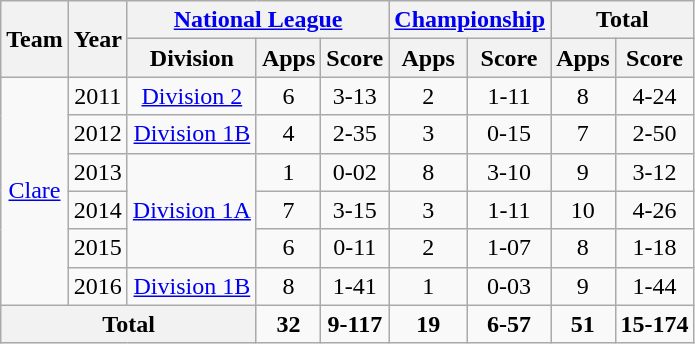<table class="wikitable" style="text-align:center">
<tr>
<th rowspan="2">Team</th>
<th rowspan="2">Year</th>
<th colspan="3"><a href='#'>National League</a></th>
<th colspan="2"><a href='#'>Championship</a></th>
<th colspan="2">Total</th>
</tr>
<tr>
<th>Division</th>
<th>Apps</th>
<th>Score</th>
<th>Apps</th>
<th>Score</th>
<th>Apps</th>
<th>Score</th>
</tr>
<tr>
<td rowspan="6"><a href='#'>Clare</a></td>
<td>2011</td>
<td rowspan="1"><a href='#'>Division 2</a></td>
<td>6</td>
<td>3-13</td>
<td>2</td>
<td>1-11</td>
<td>8</td>
<td>4-24</td>
</tr>
<tr>
<td>2012</td>
<td rowspan="1"><a href='#'>Division 1B</a></td>
<td>4</td>
<td>2-35</td>
<td>3</td>
<td>0-15</td>
<td>7</td>
<td>2-50</td>
</tr>
<tr>
<td>2013</td>
<td rowspan="3"><a href='#'>Division 1A</a></td>
<td>1</td>
<td>0-02</td>
<td>8</td>
<td>3-10</td>
<td>9</td>
<td>3-12</td>
</tr>
<tr>
<td>2014</td>
<td>7</td>
<td>3-15</td>
<td>3</td>
<td>1-11</td>
<td>10</td>
<td>4-26</td>
</tr>
<tr>
<td>2015</td>
<td>6</td>
<td>0-11</td>
<td>2</td>
<td>1-07</td>
<td>8</td>
<td>1-18</td>
</tr>
<tr>
<td>2016</td>
<td rowspan="1"><a href='#'>Division 1B</a></td>
<td>8</td>
<td>1-41</td>
<td>1</td>
<td>0-03</td>
<td>9</td>
<td>1-44</td>
</tr>
<tr>
<th colspan="3">Total</th>
<td><strong>32</strong></td>
<td><strong>9-117</strong></td>
<td><strong>19</strong></td>
<td><strong>6-57</strong></td>
<td><strong>51</strong></td>
<td><strong>15-174</strong></td>
</tr>
</table>
